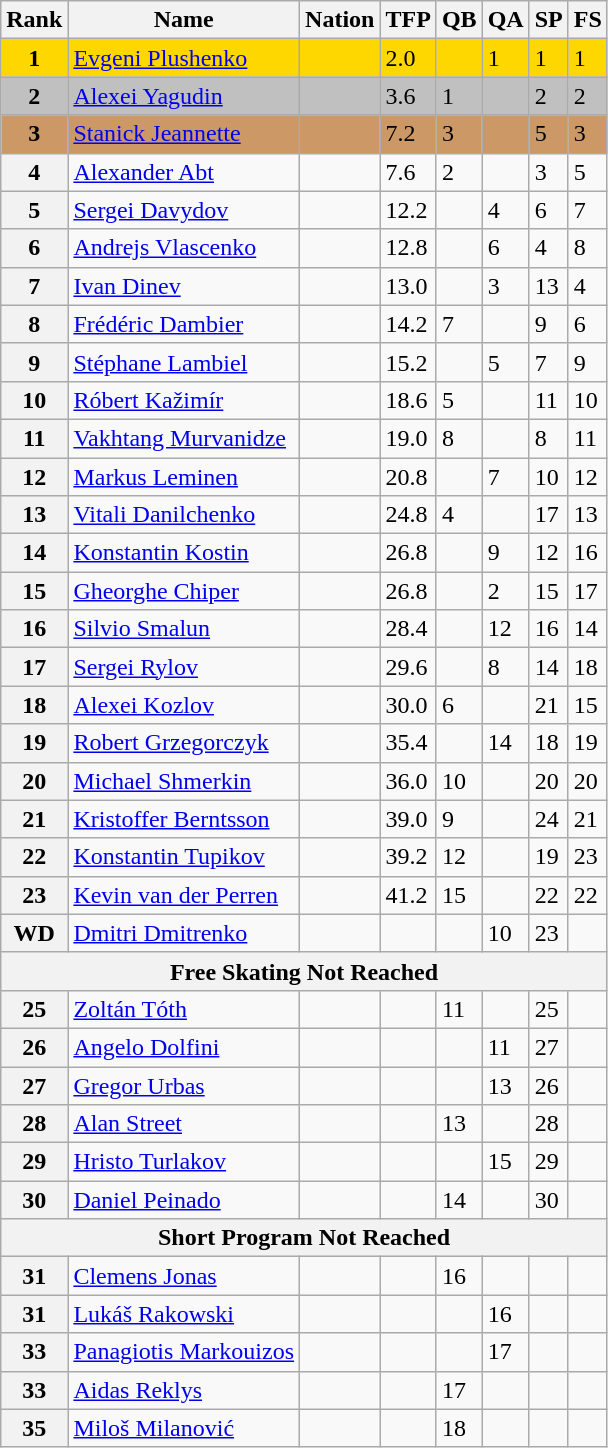<table class="wikitable">
<tr>
<th>Rank</th>
<th>Name</th>
<th>Nation</th>
<th>TFP</th>
<th>QB</th>
<th>QA</th>
<th>SP</th>
<th>FS</th>
</tr>
<tr bgcolor="gold">
<td align="center"><strong>1</strong></td>
<td><a href='#'>Evgeni Plushenko</a></td>
<td></td>
<td>2.0</td>
<td></td>
<td>1</td>
<td>1</td>
<td>1</td>
</tr>
<tr bgcolor="silver">
<td align="center"><strong>2</strong></td>
<td><a href='#'>Alexei Yagudin</a></td>
<td></td>
<td>3.6</td>
<td>1</td>
<td></td>
<td>2</td>
<td>2</td>
</tr>
<tr bgcolor="cc9966">
<td align="center"><strong>3</strong></td>
<td><a href='#'>Stanick Jeannette</a></td>
<td></td>
<td>7.2</td>
<td>3</td>
<td></td>
<td>5</td>
<td>3</td>
</tr>
<tr>
<th>4</th>
<td><a href='#'>Alexander Abt</a></td>
<td></td>
<td>7.6</td>
<td>2</td>
<td></td>
<td>3</td>
<td>5</td>
</tr>
<tr>
<th>5</th>
<td><a href='#'>Sergei Davydov</a></td>
<td></td>
<td>12.2</td>
<td></td>
<td>4</td>
<td>6</td>
<td>7</td>
</tr>
<tr>
<th>6</th>
<td><a href='#'>Andrejs Vlascenko</a></td>
<td></td>
<td>12.8</td>
<td></td>
<td>6</td>
<td>4</td>
<td>8</td>
</tr>
<tr>
<th>7</th>
<td><a href='#'>Ivan Dinev</a></td>
<td></td>
<td>13.0</td>
<td></td>
<td>3</td>
<td>13</td>
<td>4</td>
</tr>
<tr>
<th>8</th>
<td><a href='#'>Frédéric Dambier</a></td>
<td></td>
<td>14.2</td>
<td>7</td>
<td></td>
<td>9</td>
<td>6</td>
</tr>
<tr>
<th>9</th>
<td><a href='#'>Stéphane Lambiel</a></td>
<td></td>
<td>15.2</td>
<td></td>
<td>5</td>
<td>7</td>
<td>9</td>
</tr>
<tr>
<th>10</th>
<td><a href='#'>Róbert Kažimír</a></td>
<td></td>
<td>18.6</td>
<td>5</td>
<td></td>
<td>11</td>
<td>10</td>
</tr>
<tr>
<th>11</th>
<td><a href='#'>Vakhtang Murvanidze</a></td>
<td></td>
<td>19.0</td>
<td>8</td>
<td></td>
<td>8</td>
<td>11</td>
</tr>
<tr>
<th>12</th>
<td><a href='#'>Markus Leminen</a></td>
<td></td>
<td>20.8</td>
<td></td>
<td>7</td>
<td>10</td>
<td>12</td>
</tr>
<tr>
<th>13</th>
<td><a href='#'>Vitali Danilchenko</a></td>
<td></td>
<td>24.8</td>
<td>4</td>
<td></td>
<td>17</td>
<td>13</td>
</tr>
<tr>
<th>14</th>
<td><a href='#'>Konstantin Kostin</a></td>
<td></td>
<td>26.8</td>
<td></td>
<td>9</td>
<td>12</td>
<td>16</td>
</tr>
<tr>
<th>15</th>
<td><a href='#'>Gheorghe Chiper</a></td>
<td></td>
<td>26.8</td>
<td></td>
<td>2</td>
<td>15</td>
<td>17</td>
</tr>
<tr>
<th>16</th>
<td><a href='#'>Silvio Smalun</a></td>
<td></td>
<td>28.4</td>
<td></td>
<td>12</td>
<td>16</td>
<td>14</td>
</tr>
<tr>
<th>17</th>
<td><a href='#'>Sergei Rylov</a></td>
<td></td>
<td>29.6</td>
<td></td>
<td>8</td>
<td>14</td>
<td>18</td>
</tr>
<tr>
<th>18</th>
<td><a href='#'>Alexei Kozlov</a></td>
<td></td>
<td>30.0</td>
<td>6</td>
<td></td>
<td>21</td>
<td>15</td>
</tr>
<tr>
<th>19</th>
<td><a href='#'>Robert Grzegorczyk</a></td>
<td></td>
<td>35.4</td>
<td></td>
<td>14</td>
<td>18</td>
<td>19</td>
</tr>
<tr>
<th>20</th>
<td><a href='#'>Michael Shmerkin</a></td>
<td></td>
<td>36.0</td>
<td>10</td>
<td></td>
<td>20</td>
<td>20</td>
</tr>
<tr>
<th>21</th>
<td><a href='#'>Kristoffer Berntsson</a></td>
<td></td>
<td>39.0</td>
<td>9</td>
<td></td>
<td>24</td>
<td>21</td>
</tr>
<tr>
<th>22</th>
<td><a href='#'>Konstantin Tupikov</a></td>
<td></td>
<td>39.2</td>
<td>12</td>
<td></td>
<td>19</td>
<td>23</td>
</tr>
<tr>
<th>23</th>
<td><a href='#'>Kevin van der Perren</a></td>
<td></td>
<td>41.2</td>
<td>15</td>
<td></td>
<td>22</td>
<td>22</td>
</tr>
<tr>
<th>WD</th>
<td><a href='#'>Dmitri Dmitrenko</a></td>
<td></td>
<td></td>
<td></td>
<td>10</td>
<td>23</td>
<td></td>
</tr>
<tr>
<th colspan=8>Free Skating Not Reached</th>
</tr>
<tr>
<th>25</th>
<td><a href='#'>Zoltán Tóth</a></td>
<td></td>
<td></td>
<td>11</td>
<td></td>
<td>25</td>
<td></td>
</tr>
<tr>
<th>26</th>
<td><a href='#'>Angelo Dolfini</a></td>
<td></td>
<td></td>
<td></td>
<td>11</td>
<td>27</td>
<td></td>
</tr>
<tr>
<th>27</th>
<td><a href='#'>Gregor Urbas</a></td>
<td></td>
<td></td>
<td></td>
<td>13</td>
<td>26</td>
<td></td>
</tr>
<tr>
<th>28</th>
<td><a href='#'>Alan Street</a></td>
<td></td>
<td></td>
<td>13</td>
<td></td>
<td>28</td>
<td></td>
</tr>
<tr>
<th>29</th>
<td><a href='#'>Hristo Turlakov</a></td>
<td></td>
<td></td>
<td></td>
<td>15</td>
<td>29</td>
<td></td>
</tr>
<tr>
<th>30</th>
<td><a href='#'>Daniel Peinado</a></td>
<td></td>
<td></td>
<td>14</td>
<td></td>
<td>30</td>
<td></td>
</tr>
<tr>
<th colspan=8>Short Program Not Reached</th>
</tr>
<tr>
<th>31</th>
<td><a href='#'>Clemens Jonas</a></td>
<td></td>
<td></td>
<td>16</td>
<td></td>
<td></td>
<td></td>
</tr>
<tr>
<th>31</th>
<td><a href='#'>Lukáš Rakowski</a></td>
<td></td>
<td></td>
<td></td>
<td>16</td>
<td></td>
<td></td>
</tr>
<tr>
<th>33</th>
<td><a href='#'>Panagiotis Markouizos</a></td>
<td></td>
<td></td>
<td></td>
<td>17</td>
<td></td>
<td></td>
</tr>
<tr>
<th>33</th>
<td><a href='#'>Aidas Reklys</a></td>
<td></td>
<td></td>
<td>17</td>
<td></td>
<td></td>
<td></td>
</tr>
<tr>
<th>35</th>
<td><a href='#'>Miloš Milanović</a></td>
<td></td>
<td></td>
<td>18</td>
<td></td>
<td></td>
<td></td>
</tr>
</table>
